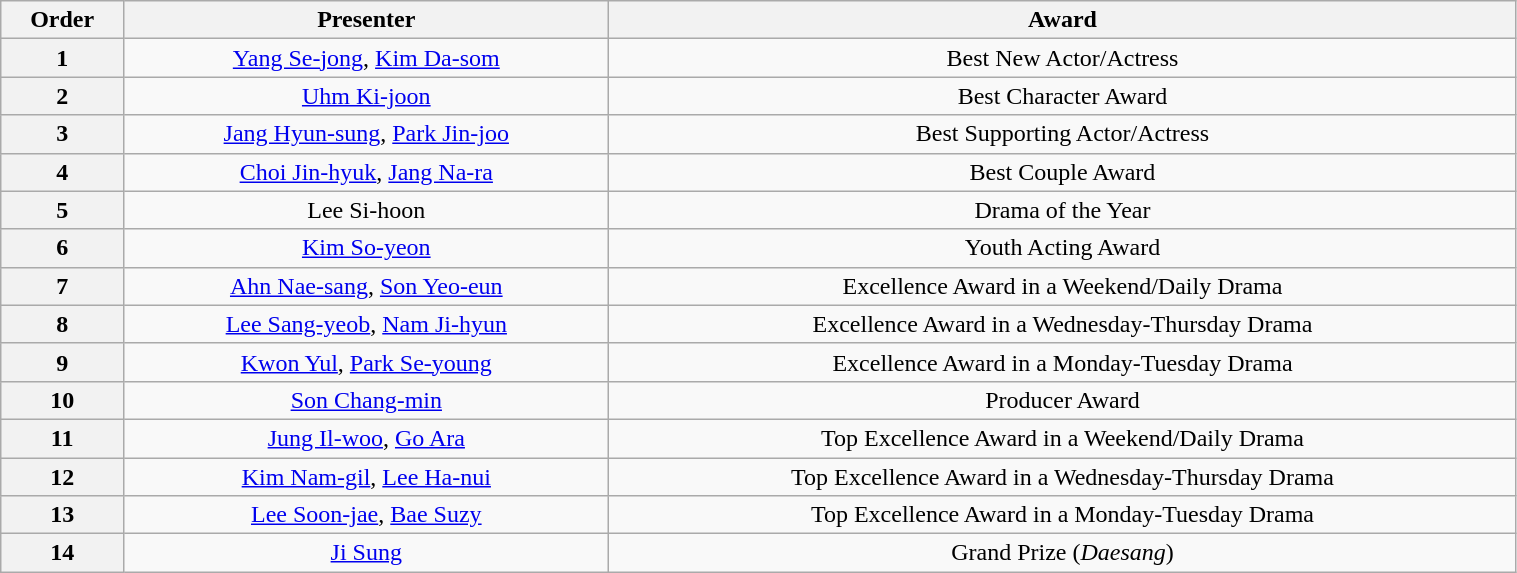<table class="wikitable" style="text-align:center; width:80%;">
<tr>
<th>Order</th>
<th>Presenter</th>
<th>Award</th>
</tr>
<tr>
<th>1</th>
<td><a href='#'>Yang Se-jong</a>, <a href='#'>Kim Da-som</a></td>
<td>Best New Actor/Actress</td>
</tr>
<tr>
<th>2</th>
<td><a href='#'>Uhm Ki-joon</a></td>
<td>Best Character Award</td>
</tr>
<tr>
<th>3</th>
<td><a href='#'>Jang Hyun-sung</a>, <a href='#'>Park Jin-joo</a></td>
<td>Best Supporting Actor/Actress</td>
</tr>
<tr>
<th>4</th>
<td><a href='#'>Choi Jin-hyuk</a>, <a href='#'>Jang Na-ra</a></td>
<td>Best Couple Award</td>
</tr>
<tr>
<th>5</th>
<td>Lee Si-hoon</td>
<td>Drama of the Year</td>
</tr>
<tr>
<th>6</th>
<td><a href='#'>Kim So-yeon</a></td>
<td>Youth Acting Award</td>
</tr>
<tr>
<th>7</th>
<td><a href='#'>Ahn Nae-sang</a>, <a href='#'>Son Yeo-eun</a></td>
<td>Excellence Award in a Weekend/Daily Drama</td>
</tr>
<tr>
<th>8</th>
<td><a href='#'>Lee Sang-yeob</a>, <a href='#'>Nam Ji-hyun</a></td>
<td>Excellence Award in a Wednesday-Thursday Drama</td>
</tr>
<tr>
<th>9</th>
<td><a href='#'>Kwon Yul</a>, <a href='#'>Park Se-young</a></td>
<td>Excellence Award in a Monday-Tuesday Drama</td>
</tr>
<tr>
<th>10</th>
<td><a href='#'>Son Chang-min</a></td>
<td>Producer Award</td>
</tr>
<tr>
<th>11</th>
<td><a href='#'>Jung Il-woo</a>, <a href='#'>Go Ara</a></td>
<td>Top Excellence Award in a Weekend/Daily Drama</td>
</tr>
<tr>
<th>12</th>
<td><a href='#'>Kim Nam-gil</a>, <a href='#'>Lee Ha-nui</a></td>
<td>Top Excellence Award in a Wednesday-Thursday Drama</td>
</tr>
<tr>
<th>13</th>
<td><a href='#'>Lee Soon-jae</a>, <a href='#'>Bae Suzy</a></td>
<td>Top Excellence Award in a Monday-Tuesday Drama</td>
</tr>
<tr>
<th>14</th>
<td><a href='#'>Ji Sung</a></td>
<td>Grand Prize (<em>Daesang</em>)</td>
</tr>
</table>
